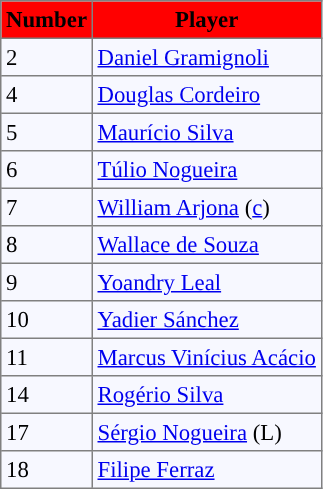<table bgcolor="#f7f8ff" cellpadding="3" cellspacing="0" border="1" style="font-size: 95%; border: gray solid 1px; border-collapse: collapse;">
<tr bgcolor="#ff0000">
<td align=center><strong>Number</strong></td>
<td align=center><strong>Player</strong></td>
</tr>
<tr align="left">
<td>2</td>
<td> <a href='#'>Daniel Gramignoli</a></td>
</tr>
<tr align=left>
<td>4</td>
<td> <a href='#'>Douglas Cordeiro</a></td>
</tr>
<tr align="left">
<td>5</td>
<td> <a href='#'>Maurício Silva</a></td>
</tr>
<tr align="left">
<td>6</td>
<td> <a href='#'>Túlio Nogueira</a></td>
</tr>
<tr align="left">
<td>7</td>
<td> <a href='#'>William Arjona</a> (<a href='#'>c</a>)</td>
</tr>
<tr align="left">
<td>8</td>
<td> <a href='#'>Wallace de Souza</a></td>
</tr>
<tr align="left">
<td>9</td>
<td> <a href='#'>Yoandry Leal</a></td>
</tr>
<tr align="left">
<td>10</td>
<td> <a href='#'>Yadier Sánchez</a></td>
</tr>
<tr align="left">
<td>11</td>
<td> <a href='#'>Marcus Vinícius Acácio</a></td>
</tr>
<tr align="left">
<td>14</td>
<td> <a href='#'>Rogério Silva</a></td>
</tr>
<tr align="left">
<td>17</td>
<td> <a href='#'>Sérgio Nogueira</a> (L)</td>
</tr>
<tr align="left">
<td>18</td>
<td> <a href='#'>Filipe Ferraz</a></td>
</tr>
</table>
